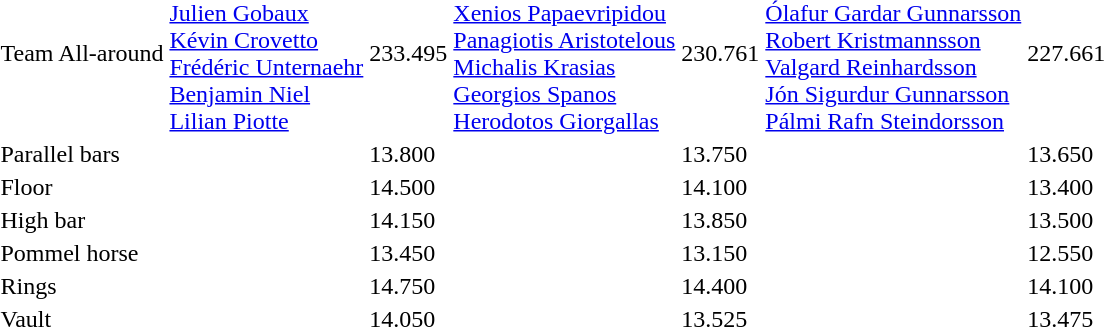<table>
<tr>
<td>Team All-around</td>
<td><br><a href='#'>Julien Gobaux</a><br><a href='#'>Kévin Crovetto</a><br><a href='#'>Frédéric Unternaehr</a><br><a href='#'>Benjamin Niel</a><br><a href='#'>Lilian Piotte</a></td>
<td>233.495</td>
<td><br><a href='#'>Xenios Papaevripidou</a><br><a href='#'>Panagiotis Aristotelous</a><br><a href='#'>Michalis Krasias</a><br><a href='#'>Georgios Spanos</a><br><a href='#'>Herodotos Giorgallas</a></td>
<td>230.761</td>
<td><br><a href='#'>Ólafur Gardar Gunnarsson</a><br><a href='#'>Robert Kristmannsson</a><br><a href='#'>Valgard Reinhardsson</a><br><a href='#'>Jón Sigurdur Gunnarsson</a><br><a href='#'>Pálmi Rafn Steindorsson</a></td>
<td>227.661</td>
</tr>
<tr>
<td>Parallel bars</td>
<td></td>
<td>13.800</td>
<td></td>
<td>13.750</td>
<td></td>
<td>13.650</td>
</tr>
<tr>
<td>Floor</td>
<td></td>
<td>14.500</td>
<td></td>
<td>14.100</td>
<td></td>
<td>13.400</td>
</tr>
<tr>
<td>High bar</td>
<td></td>
<td>14.150</td>
<td></td>
<td>13.850</td>
<td></td>
<td>13.500</td>
</tr>
<tr>
<td>Pommel horse</td>
<td></td>
<td>13.450</td>
<td></td>
<td>13.150</td>
<td></td>
<td>12.550</td>
</tr>
<tr>
<td>Rings</td>
<td></td>
<td>14.750</td>
<td></td>
<td>14.400</td>
<td></td>
<td>14.100</td>
</tr>
<tr>
<td>Vault</td>
<td></td>
<td>14.050</td>
<td></td>
<td>13.525</td>
<td></td>
<td>13.475</td>
</tr>
</table>
